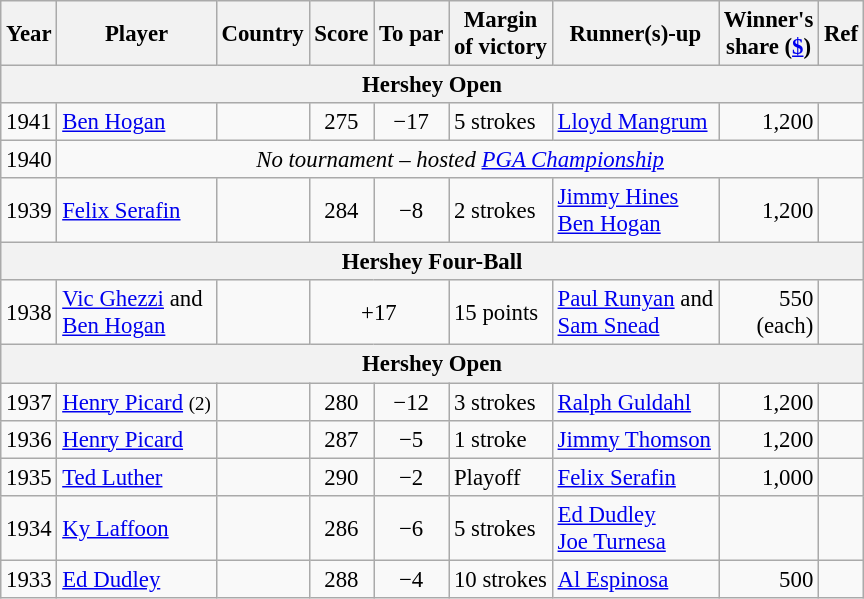<table class="wikitable" style="font-size:95%">
<tr>
<th>Year</th>
<th>Player</th>
<th>Country</th>
<th>Score</th>
<th>To par</th>
<th>Margin<br>of victory</th>
<th>Runner(s)-up</th>
<th>Winner's<br>share (<a href='#'>$</a>)</th>
<th>Ref</th>
</tr>
<tr>
<th colspan=9>Hershey Open</th>
</tr>
<tr>
<td>1941</td>
<td><a href='#'>Ben Hogan</a></td>
<td></td>
<td align=center>275</td>
<td align=center>−17</td>
<td>5 strokes</td>
<td> <a href='#'>Lloyd Mangrum</a></td>
<td align=right>1,200</td>
<td></td>
</tr>
<tr>
<td>1940</td>
<td align=center colspan=8><em>No tournament – hosted <a href='#'>PGA Championship</a></em></td>
</tr>
<tr>
<td>1939</td>
<td><a href='#'>Felix Serafin</a></td>
<td></td>
<td align=center>284</td>
<td align=center>−8</td>
<td>2 strokes</td>
<td> <a href='#'>Jimmy Hines</a><br> <a href='#'>Ben Hogan</a></td>
<td align=right>1,200</td>
<td></td>
</tr>
<tr>
<th colspan=9>Hershey Four-Ball</th>
</tr>
<tr>
<td>1938</td>
<td><a href='#'>Vic Ghezzi</a> and<br><a href='#'>Ben Hogan</a></td>
<td><br></td>
<td align=center colspan=2>+17</td>
<td>15 points</td>
<td> <a href='#'>Paul Runyan</a> and<br> <a href='#'>Sam Snead</a></td>
<td align=right>550<br>(each)</td>
<td></td>
</tr>
<tr>
<th colspan=9>Hershey Open</th>
</tr>
<tr>
<td>1937</td>
<td><a href='#'>Henry Picard</a> <small>(2)</small></td>
<td></td>
<td align=center>280</td>
<td align=center>−12</td>
<td>3 strokes</td>
<td> <a href='#'>Ralph Guldahl</a></td>
<td align=right>1,200</td>
<td></td>
</tr>
<tr>
<td>1936</td>
<td><a href='#'>Henry Picard</a></td>
<td></td>
<td align=center>287</td>
<td align=center>−5</td>
<td>1 stroke</td>
<td> <a href='#'>Jimmy Thomson</a></td>
<td align=right>1,200</td>
<td></td>
</tr>
<tr>
<td>1935</td>
<td><a href='#'>Ted Luther</a></td>
<td></td>
<td align=center>290</td>
<td align=center>−2</td>
<td>Playoff</td>
<td> <a href='#'>Felix Serafin</a></td>
<td align=right>1,000</td>
<td></td>
</tr>
<tr>
<td>1934</td>
<td><a href='#'>Ky Laffoon</a></td>
<td></td>
<td align=center>286</td>
<td align=center>−6</td>
<td>5 strokes</td>
<td> <a href='#'>Ed Dudley</a><br> <a href='#'>Joe Turnesa</a></td>
<td align=right></td>
<td></td>
</tr>
<tr>
<td>1933</td>
<td><a href='#'>Ed Dudley</a></td>
<td></td>
<td align=center>288</td>
<td align=center>−4</td>
<td>10 strokes</td>
<td> <a href='#'>Al Espinosa</a></td>
<td align=right>500</td>
<td></td>
</tr>
</table>
